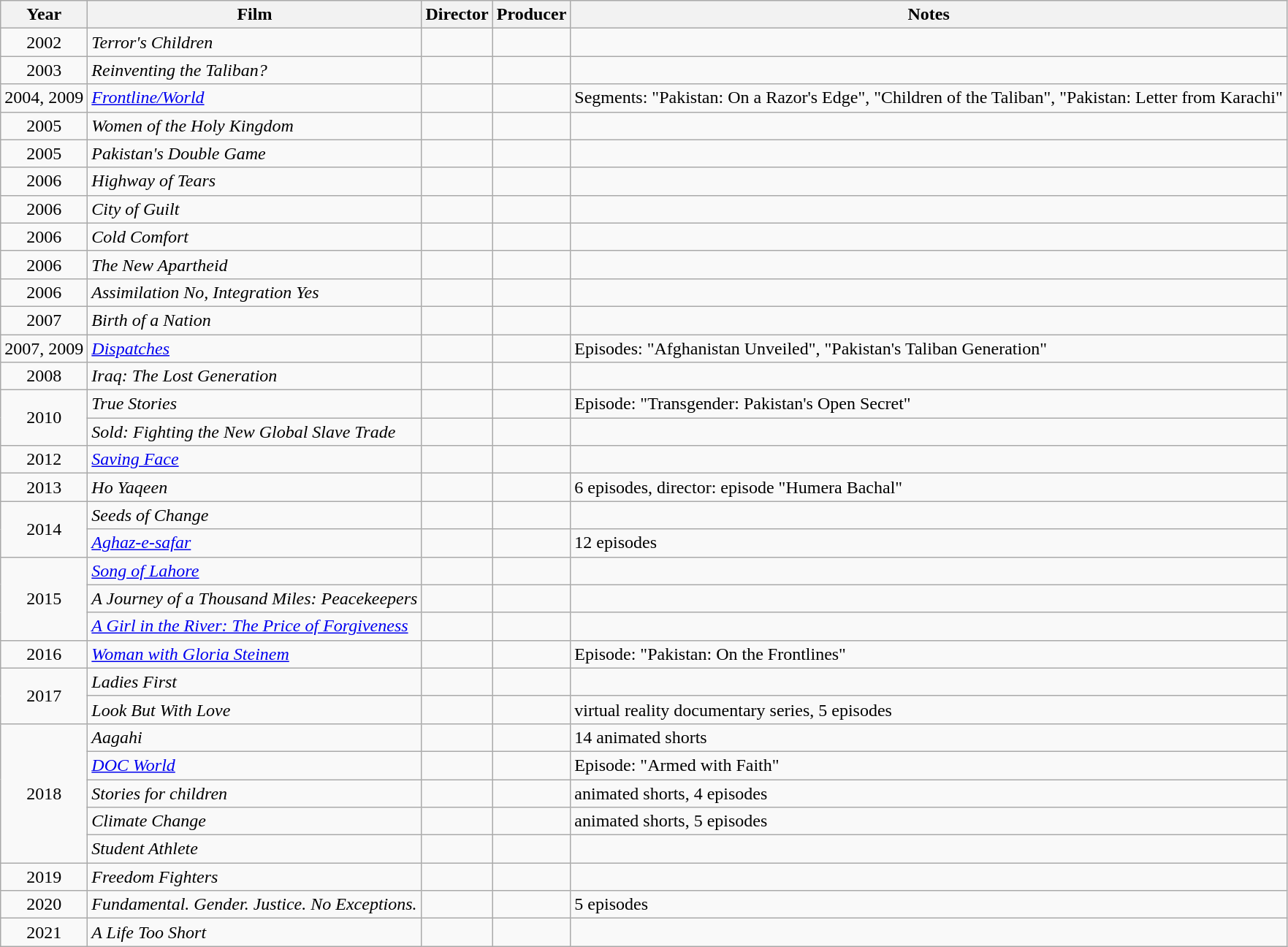<table class="wikitable sortable">
<tr>
<th>Year</th>
<th>Film</th>
<th>Director</th>
<th>Producer</th>
<th class="unsortable">Notes</th>
</tr>
<tr>
<td style="text-align:center;">2002</td>
<td><em>Terror's Children</em></td>
<td></td>
<td></td>
<td></td>
</tr>
<tr>
<td style="text-align:center;">2003</td>
<td><em>Reinventing the Taliban?</em></td>
<td></td>
<td></td>
<td></td>
</tr>
<tr>
<td style="text-align:center;">2004, 2009</td>
<td><em><a href='#'>Frontline/World</a></em></td>
<td></td>
<td></td>
<td>Segments: "Pakistan: On a Razor's Edge", "Children of the Taliban", "Pakistan: Letter from Karachi"</td>
</tr>
<tr>
<td style="text-align:center;">2005</td>
<td><em>Women of the Holy Kingdom</em></td>
<td></td>
<td></td>
<td></td>
</tr>
<tr>
<td style="text-align:center;">2005</td>
<td><em>Pakistan's Double Game</em></td>
<td></td>
<td></td>
<td></td>
</tr>
<tr>
<td style="text-align:center;">2006</td>
<td><em>Highway of Tears</em></td>
<td></td>
<td></td>
<td></td>
</tr>
<tr>
<td style="text-align:center;">2006</td>
<td><em>City of Guilt</em></td>
<td></td>
<td></td>
<td></td>
</tr>
<tr>
<td style="text-align:center;">2006</td>
<td><em>Cold Comfort</em></td>
<td></td>
<td></td>
<td></td>
</tr>
<tr>
<td style="text-align:center;">2006</td>
<td><em>The New Apartheid</em></td>
<td></td>
<td></td>
<td></td>
</tr>
<tr>
<td style="text-align:center;">2006</td>
<td><em>Assimilation No, Integration Yes</em></td>
<td></td>
<td></td>
<td></td>
</tr>
<tr>
<td style="text-align:center;">2007</td>
<td><em>Birth of a Nation</em></td>
<td></td>
<td></td>
<td></td>
</tr>
<tr>
<td style="text-align:center;">2007, 2009</td>
<td><em><a href='#'>Dispatches</a></em></td>
<td></td>
<td></td>
<td>Episodes: "Afghanistan Unveiled", "Pakistan's Taliban Generation"</td>
</tr>
<tr>
<td style="text-align:center;">2008</td>
<td><em>Iraq: The Lost Generation</em></td>
<td></td>
<td></td>
<td></td>
</tr>
<tr>
<td rowspan="2" style="text-align:center;">2010</td>
<td><em>True Stories</em></td>
<td></td>
<td></td>
<td>Episode: "Transgender: Pakistan's Open Secret"</td>
</tr>
<tr>
<td><em>Sold: Fighting the New Global Slave Trade</em></td>
<td></td>
<td></td>
<td></td>
</tr>
<tr>
<td style="text-align:center;">2012</td>
<td><em><a href='#'>Saving Face</a></em></td>
<td></td>
<td></td>
<td></td>
</tr>
<tr>
<td style="text-align:center;">2013</td>
<td><em>Ho Yaqeen</em></td>
<td></td>
<td></td>
<td>6 episodes, director: episode "Humera Bachal"</td>
</tr>
<tr>
<td rowspan="2" style="text-align:center;">2014</td>
<td><em>Seeds of Change</em></td>
<td></td>
<td></td>
<td></td>
</tr>
<tr>
<td><em><a href='#'>Aghaz-e-safar</a></em></td>
<td></td>
<td></td>
<td>12 episodes</td>
</tr>
<tr>
<td rowspan="3" style="text-align:center;">2015</td>
<td><em><a href='#'>Song of Lahore</a></em></td>
<td></td>
<td></td>
<td></td>
</tr>
<tr>
<td><em>A Journey of a Thousand Miles: Peacekeepers</em></td>
<td></td>
<td></td>
<td></td>
</tr>
<tr>
<td><em><a href='#'>A Girl in the River: The Price of Forgiveness</a></em></td>
<td></td>
<td></td>
<td></td>
</tr>
<tr>
<td style="text-align:center;">2016</td>
<td><em><a href='#'>Woman with Gloria Steinem</a></em></td>
<td></td>
<td></td>
<td>Episode: "Pakistan: On the Frontlines"</td>
</tr>
<tr>
<td rowspan="2" style="text-align:center;">2017</td>
<td><em>Ladies First</em></td>
<td></td>
<td></td>
<td></td>
</tr>
<tr>
<td><em>Look But With Love</em></td>
<td></td>
<td></td>
<td>virtual reality documentary series, 5 episodes</td>
</tr>
<tr>
<td rowspan="5" style="text-align:center;">2018</td>
<td><em>Aagahi</em></td>
<td></td>
<td></td>
<td>14 animated shorts</td>
</tr>
<tr>
<td><em><a href='#'>DOC World</a></em></td>
<td></td>
<td></td>
<td>Episode: "Armed with Faith"</td>
</tr>
<tr>
<td><em>Stories for children</em></td>
<td></td>
<td></td>
<td>animated shorts, 4 episodes</td>
</tr>
<tr>
<td><em>Climate Change</em></td>
<td></td>
<td></td>
<td>animated shorts, 5 episodes</td>
</tr>
<tr>
<td><em>Student Athlete</em></td>
<td></td>
<td></td>
<td></td>
</tr>
<tr>
<td style="text-align:center;">2019</td>
<td><em>Freedom Fighters</em></td>
<td></td>
<td></td>
<td></td>
</tr>
<tr>
<td style="text-align:center;">2020</td>
<td><em>Fundamental. Gender. Justice. No Exceptions.</em></td>
<td></td>
<td></td>
<td>5 episodes</td>
</tr>
<tr>
<td style="text-align:center;">2021</td>
<td><em>A Life Too Short</em></td>
<td></td>
<td></td>
<td></td>
</tr>
</table>
